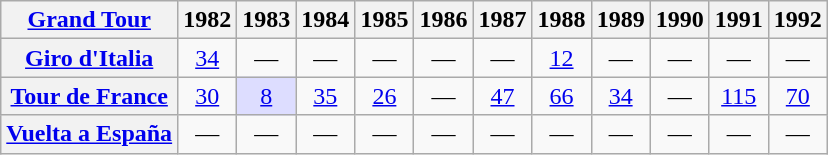<table class="wikitable plainrowheaders">
<tr>
<th scope="col"><a href='#'>Grand Tour</a></th>
<th scope="col">1982</th>
<th scope="col">1983</th>
<th scope="col">1984</th>
<th scope="col">1985</th>
<th scope="col">1986</th>
<th scope="col">1987</th>
<th scope="col">1988</th>
<th scope="col">1989</th>
<th scope="col">1990</th>
<th scope="col">1991</th>
<th scope="col">1992</th>
</tr>
<tr style="text-align:center;">
<th scope="row"> <a href='#'>Giro d'Italia</a></th>
<td><a href='#'>34</a></td>
<td>—</td>
<td>—</td>
<td>—</td>
<td>—</td>
<td>—</td>
<td><a href='#'>12</a></td>
<td>—</td>
<td>—</td>
<td>—</td>
<td>—</td>
</tr>
<tr style="text-align:center;">
<th scope="row"> <a href='#'>Tour de France</a></th>
<td><a href='#'>30</a></td>
<td style="background:#ddddff;"><a href='#'>8</a></td>
<td><a href='#'>35</a></td>
<td><a href='#'>26</a></td>
<td>—</td>
<td><a href='#'>47</a></td>
<td><a href='#'>66</a></td>
<td><a href='#'>34</a></td>
<td>—</td>
<td><a href='#'>115</a></td>
<td><a href='#'>70</a></td>
</tr>
<tr style="text-align:center;">
<th scope="row"> <a href='#'>Vuelta a España</a></th>
<td>—</td>
<td>—</td>
<td>—</td>
<td>—</td>
<td>—</td>
<td>—</td>
<td>—</td>
<td>—</td>
<td>—</td>
<td>—</td>
<td>—</td>
</tr>
</table>
